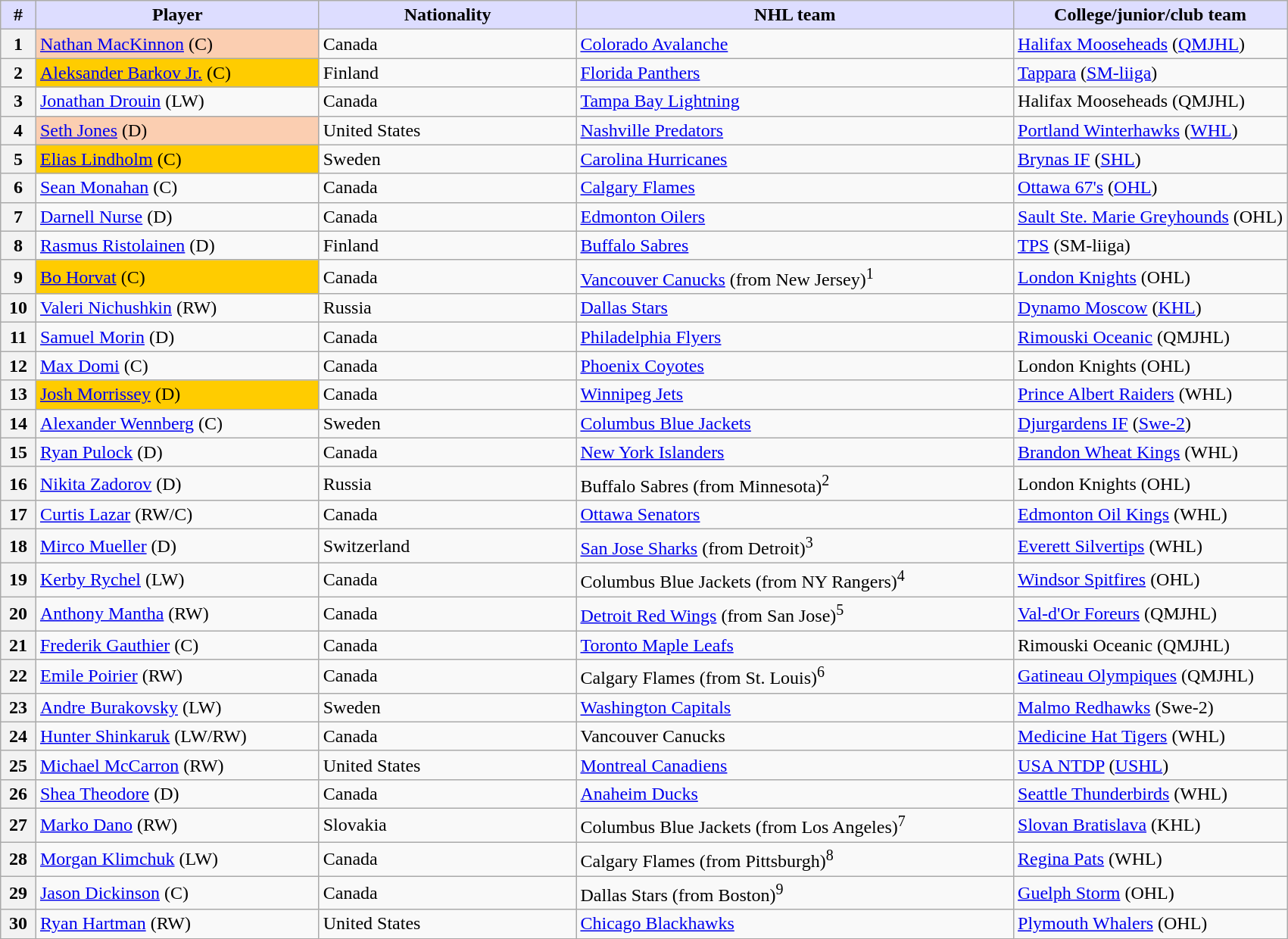<table class="wikitable">
<tr>
<th style="background:#ddf; width:2.75%;">#</th>
<th style="background:#ddf; width:22.0%;">Player</th>
<th style="background:#ddf; width:20.0%;">Nationality</th>
<th style="background:#ddf; width:34.0%;">NHL team</th>
<th style="background:#ddf; width:100.0%;">College/junior/club team</th>
</tr>
<tr>
<th>1</th>
<td bgcolor="#FBCEB1"><a href='#'>Nathan MacKinnon</a> (C)</td>
<td> Canada</td>
<td><a href='#'>Colorado Avalanche</a></td>
<td><a href='#'>Halifax Mooseheads</a> (<a href='#'>QMJHL</a>)</td>
</tr>
<tr>
<th>2</th>
<td bgcolor="#FFCC00"><a href='#'>Aleksander Barkov Jr.</a> (C)</td>
<td> Finland</td>
<td><a href='#'>Florida Panthers</a></td>
<td><a href='#'>Tappara</a> (<a href='#'>SM-liiga</a>)</td>
</tr>
<tr>
<th>3</th>
<td><a href='#'>Jonathan Drouin</a> (LW)</td>
<td> Canada</td>
<td><a href='#'>Tampa Bay Lightning</a></td>
<td>Halifax Mooseheads (QMJHL)</td>
</tr>
<tr>
<th>4</th>
<td bgcolor="#FBCEB1"><a href='#'>Seth Jones</a> (D)</td>
<td> United States</td>
<td><a href='#'>Nashville Predators</a></td>
<td><a href='#'>Portland Winterhawks</a> (<a href='#'>WHL</a>)</td>
</tr>
<tr>
<th>5</th>
<td bgcolor="#FFCC00"><a href='#'>Elias Lindholm</a> (C)</td>
<td> Sweden</td>
<td><a href='#'>Carolina Hurricanes</a></td>
<td><a href='#'>Brynas IF</a> (<a href='#'>SHL</a>)</td>
</tr>
<tr>
<th>6</th>
<td><a href='#'>Sean Monahan</a> (C)</td>
<td> Canada</td>
<td><a href='#'>Calgary Flames</a></td>
<td><a href='#'>Ottawa 67's</a> (<a href='#'>OHL</a>)</td>
</tr>
<tr>
<th>7</th>
<td><a href='#'>Darnell Nurse</a> (D)</td>
<td> Canada</td>
<td><a href='#'>Edmonton Oilers</a></td>
<td><a href='#'>Sault Ste. Marie Greyhounds</a> (OHL)</td>
</tr>
<tr>
<th>8</th>
<td><a href='#'>Rasmus Ristolainen</a> (D)</td>
<td> Finland</td>
<td><a href='#'>Buffalo Sabres</a></td>
<td><a href='#'>TPS</a> (SM-liiga)</td>
</tr>
<tr>
<th>9</th>
<td bgcolor="#FFCC00"><a href='#'>Bo Horvat</a> (C)</td>
<td> Canada</td>
<td><a href='#'>Vancouver Canucks</a> (from New Jersey)<sup>1</sup></td>
<td><a href='#'>London Knights</a> (OHL)</td>
</tr>
<tr>
<th>10</th>
<td><a href='#'>Valeri Nichushkin</a> (RW)</td>
<td> Russia</td>
<td><a href='#'>Dallas Stars</a></td>
<td><a href='#'>Dynamo Moscow</a> (<a href='#'>KHL</a>)</td>
</tr>
<tr>
<th>11</th>
<td><a href='#'>Samuel Morin</a> (D)</td>
<td> Canada</td>
<td><a href='#'>Philadelphia Flyers</a></td>
<td><a href='#'>Rimouski Oceanic</a> (QMJHL)</td>
</tr>
<tr>
<th>12</th>
<td><a href='#'>Max Domi</a> (C)</td>
<td> Canada</td>
<td><a href='#'>Phoenix Coyotes</a></td>
<td>London Knights (OHL)</td>
</tr>
<tr>
<th>13</th>
<td bgcolor="#FFCC00"><a href='#'>Josh Morrissey</a> (D)</td>
<td> Canada</td>
<td><a href='#'>Winnipeg Jets</a></td>
<td><a href='#'>Prince Albert Raiders</a> (WHL)</td>
</tr>
<tr>
<th>14</th>
<td><a href='#'>Alexander Wennberg</a> (C)</td>
<td> Sweden</td>
<td><a href='#'>Columbus Blue Jackets</a></td>
<td><a href='#'>Djurgardens IF</a> (<a href='#'>Swe-2</a>)</td>
</tr>
<tr>
<th>15</th>
<td><a href='#'>Ryan Pulock</a> (D)</td>
<td> Canada</td>
<td><a href='#'>New York Islanders</a></td>
<td><a href='#'>Brandon Wheat Kings</a> (WHL)</td>
</tr>
<tr>
<th>16</th>
<td><a href='#'>Nikita Zadorov</a> (D)</td>
<td> Russia</td>
<td>Buffalo Sabres (from Minnesota)<sup>2</sup></td>
<td>London Knights (OHL)</td>
</tr>
<tr>
<th>17</th>
<td><a href='#'>Curtis Lazar</a> (RW/C)</td>
<td> Canada</td>
<td><a href='#'>Ottawa Senators</a></td>
<td><a href='#'>Edmonton Oil Kings</a> (WHL)</td>
</tr>
<tr>
<th>18</th>
<td><a href='#'>Mirco Mueller</a> (D)</td>
<td> Switzerland</td>
<td><a href='#'>San Jose Sharks</a> (from Detroit)<sup>3</sup></td>
<td><a href='#'>Everett Silvertips</a> (WHL)</td>
</tr>
<tr>
<th>19</th>
<td><a href='#'>Kerby Rychel</a> (LW)</td>
<td> Canada</td>
<td>Columbus Blue Jackets (from NY Rangers)<sup>4</sup></td>
<td><a href='#'>Windsor Spitfires</a> (OHL)</td>
</tr>
<tr>
<th>20</th>
<td><a href='#'>Anthony Mantha</a> (RW)</td>
<td> Canada</td>
<td><a href='#'>Detroit Red Wings</a> (from San Jose)<sup>5</sup></td>
<td><a href='#'>Val-d'Or Foreurs</a> (QMJHL)</td>
</tr>
<tr>
<th>21</th>
<td><a href='#'>Frederik Gauthier</a> (C)</td>
<td> Canada</td>
<td><a href='#'>Toronto Maple Leafs</a></td>
<td>Rimouski Oceanic (QMJHL)</td>
</tr>
<tr>
<th>22</th>
<td><a href='#'>Emile Poirier</a> (RW)</td>
<td> Canada</td>
<td>Calgary Flames (from St. Louis)<sup>6</sup></td>
<td><a href='#'>Gatineau Olympiques</a> (QMJHL)</td>
</tr>
<tr>
<th>23</th>
<td><a href='#'>Andre Burakovsky</a> (LW)</td>
<td> Sweden</td>
<td><a href='#'>Washington Capitals</a></td>
<td><a href='#'>Malmo Redhawks</a> (Swe-2)</td>
</tr>
<tr>
<th>24</th>
<td><a href='#'>Hunter Shinkaruk</a> (LW/RW)</td>
<td> Canada</td>
<td>Vancouver Canucks</td>
<td><a href='#'>Medicine Hat Tigers</a> (WHL)</td>
</tr>
<tr>
<th>25</th>
<td><a href='#'>Michael McCarron</a> (RW)</td>
<td> United States</td>
<td><a href='#'>Montreal Canadiens</a></td>
<td><a href='#'>USA NTDP</a> (<a href='#'>USHL</a>)</td>
</tr>
<tr>
<th>26</th>
<td><a href='#'>Shea Theodore</a> (D)</td>
<td> Canada</td>
<td><a href='#'>Anaheim Ducks</a></td>
<td><a href='#'>Seattle Thunderbirds</a> (WHL)</td>
</tr>
<tr>
<th>27</th>
<td><a href='#'>Marko Dano</a> (RW)</td>
<td> Slovakia</td>
<td>Columbus Blue Jackets (from Los Angeles)<sup>7</sup></td>
<td><a href='#'>Slovan Bratislava</a> (KHL)</td>
</tr>
<tr>
<th>28</th>
<td><a href='#'>Morgan Klimchuk</a> (LW)</td>
<td> Canada</td>
<td>Calgary Flames (from Pittsburgh)<sup>8</sup></td>
<td><a href='#'>Regina Pats</a> (WHL)</td>
</tr>
<tr>
<th>29</th>
<td><a href='#'>Jason Dickinson</a> (C)</td>
<td> Canada</td>
<td>Dallas Stars (from Boston)<sup>9</sup></td>
<td><a href='#'>Guelph Storm</a> (OHL)</td>
</tr>
<tr>
<th>30</th>
<td><a href='#'>Ryan Hartman</a> (RW)</td>
<td> United States</td>
<td><a href='#'>Chicago Blackhawks</a></td>
<td><a href='#'>Plymouth Whalers</a> (OHL)</td>
</tr>
</table>
